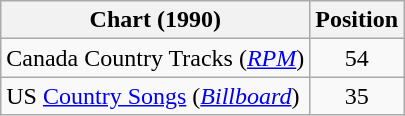<table class="wikitable sortable">
<tr>
<th scope="col">Chart (1990)</th>
<th scope="col">Position</th>
</tr>
<tr>
<td>Canada Country Tracks (<em><a href='#'>RPM</a></em>)</td>
<td align="center">54</td>
</tr>
<tr>
<td>US <a href='#'>Country Songs</a> (<em><a href='#'>Billboard</a></em>)</td>
<td align="center">35</td>
</tr>
</table>
